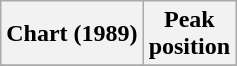<table class="wikitable plainrowheaders" style="text-align:center">
<tr>
<th scope="col">Chart (1989)</th>
<th scope="col">Peak<br>position</th>
</tr>
<tr>
</tr>
</table>
